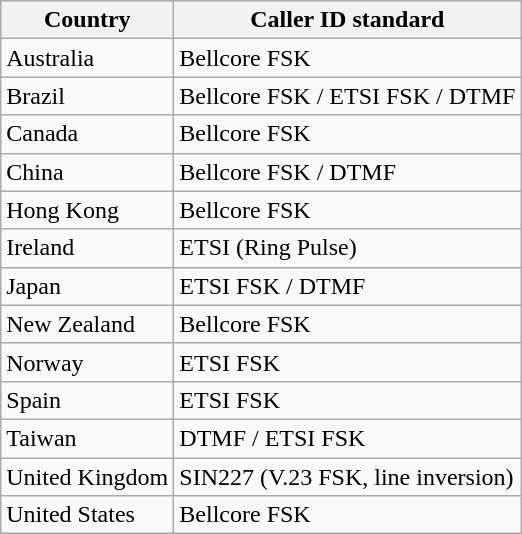<table class="wikitable sortable">
<tr>
<th>Country</th>
<th>Caller ID standard</th>
</tr>
<tr>
<td>Australia</td>
<td>Bellcore FSK</td>
</tr>
<tr>
<td>Brazil</td>
<td>Bellcore FSK / ETSI FSK / DTMF</td>
</tr>
<tr>
<td>Canada</td>
<td>Bellcore FSK</td>
</tr>
<tr>
<td>China</td>
<td>Bellcore FSK / DTMF</td>
</tr>
<tr>
<td>Hong Kong</td>
<td>Bellcore FSK</td>
</tr>
<tr>
<td>Ireland</td>
<td>ETSI (Ring Pulse)</td>
</tr>
<tr>
<td>Japan</td>
<td>ETSI FSK / DTMF</td>
</tr>
<tr>
<td>New Zealand</td>
<td>Bellcore FSK</td>
</tr>
<tr>
<td>Norway</td>
<td>ETSI FSK</td>
</tr>
<tr>
<td>Spain</td>
<td>ETSI FSK</td>
</tr>
<tr>
<td>Taiwan</td>
<td>DTMF / ETSI FSK</td>
</tr>
<tr>
<td>United Kingdom</td>
<td>SIN227 (V.23 FSK, line inversion)</td>
</tr>
<tr>
<td>United States</td>
<td>Bellcore FSK</td>
</tr>
</table>
